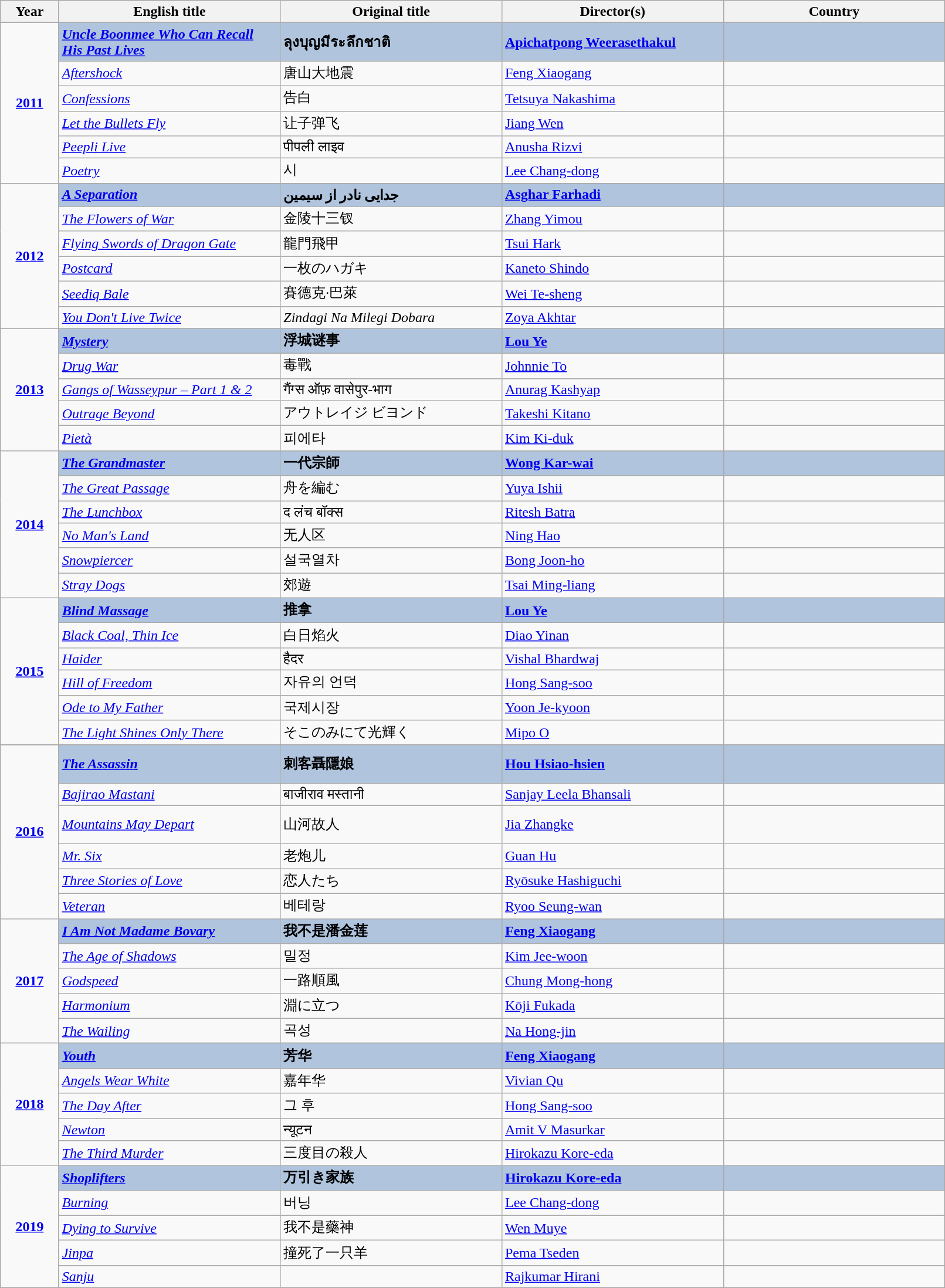<table class="sortable wikitable" width="85%" cellpadding="5">
<tr>
<th width="5%">Year</th>
<th width="19%">English title</th>
<th width="19%">Original title</th>
<th width="19%">Director(s)</th>
<th width="19%">Country</th>
</tr>
<tr>
<td rowspan="6" style="text-align:center;"><strong><a href='#'>2011</a></strong></td>
<td style="background:#B0C4DE;"><strong><em><a href='#'>Uncle Boonmee Who Can Recall His Past Lives</a></em></strong></td>
<td style="background:#B0C4DE;"><strong>ลุงบุญมีระลึกชาติ</strong></td>
<td style="background:#B0C4DE;"><strong><a href='#'>Apichatpong Weerasethakul</a></strong></td>
<td style="background:#B0C4DE;"><strong></strong></td>
</tr>
<tr>
<td><em><a href='#'>Aftershock</a></em></td>
<td>唐山大地震</td>
<td><a href='#'>Feng Xiaogang</a></td>
<td></td>
</tr>
<tr>
<td><em><a href='#'>Confessions</a> </em></td>
<td>告白</td>
<td><a href='#'>Tetsuya Nakashima</a></td>
<td></td>
</tr>
<tr>
<td><em><a href='#'>Let the Bullets Fly</a></em></td>
<td>让子弹飞</td>
<td><a href='#'>Jiang Wen</a></td>
<td> <br></td>
</tr>
<tr>
<td><em><a href='#'>Peepli Live</a> </em></td>
<td>पीपली लाइव</td>
<td><a href='#'>Anusha Rizvi</a></td>
<td></td>
</tr>
<tr>
<td><em><a href='#'>Poetry</a></em></td>
<td>시</td>
<td><a href='#'>Lee Chang-dong</a></td>
<td></td>
</tr>
<tr>
<td rowspan="6" style="text-align:center;"><strong><a href='#'>2012</a></strong></td>
<td style="background:#B0C4DE;"><strong><em><a href='#'>A Separation</a></em></strong></td>
<td style="background:#B0C4DE;"><strong>جدایی نادر از سیمین</strong></td>
<td style="background:#B0C4DE;"><strong><a href='#'>Asghar Farhadi</a></strong></td>
<td style="background:#B0C4DE;"><strong></strong></td>
</tr>
<tr>
<td><em><a href='#'>The Flowers of War</a></em></td>
<td>金陵十三钗</td>
<td><a href='#'>Zhang Yimou</a></td>
<td></td>
</tr>
<tr>
<td><em><a href='#'>Flying Swords of Dragon Gate</a> </em></td>
<td>龍門飛甲</td>
<td><a href='#'>Tsui Hark</a></td>
<td> <br> </td>
</tr>
<tr>
<td><em><a href='#'>Postcard</a> </em></td>
<td>一枚のハガキ</td>
<td><a href='#'>Kaneto Shindo</a></td>
<td></td>
</tr>
<tr>
<td><em><a href='#'>Seediq Bale</a></em></td>
<td>賽德克·巴萊</td>
<td><a href='#'>Wei Te-sheng</a></td>
<td></td>
</tr>
<tr>
<td><em><a href='#'>You Don't Live Twice</a></em></td>
<td><em>Zindagi Na Milegi Dobara</em></td>
<td><a href='#'>Zoya Akhtar</a></td>
<td></td>
</tr>
<tr>
<td rowspan="5" style="text-align:center;"><strong><a href='#'>2013</a></strong></td>
<td style="background:#B0C4DE;"><strong><em><a href='#'>Mystery</a></em></strong></td>
<td style="background:#B0C4DE;"><strong>浮城谜事</strong></td>
<td style="background:#B0C4DE;"><strong><a href='#'>Lou Ye</a></strong></td>
<td style="background:#B0C4DE;"><strong></strong></td>
</tr>
<tr>
<td><em><a href='#'>Drug War</a></em></td>
<td>毒戰</td>
<td><a href='#'>Johnnie To</a></td>
<td> <br></td>
</tr>
<tr>
<td><em><a href='#'>Gangs of Wasseypur – Part 1 & 2</a> </em></td>
<td>गैंग्स ऑफ़ वासेपुर-भाग</td>
<td><a href='#'>Anurag Kashyap</a></td>
<td></td>
</tr>
<tr>
<td><em><a href='#'>Outrage Beyond</a></em></td>
<td>アウトレイジ ビヨンド</td>
<td><a href='#'>Takeshi Kitano</a></td>
<td></td>
</tr>
<tr>
<td><em><a href='#'>Pietà</a></em></td>
<td>피에타</td>
<td><a href='#'>Kim Ki-duk</a></td>
<td></td>
</tr>
<tr>
<td rowspan="6" style="text-align:center;"><strong><a href='#'>2014</a></strong></td>
<td style="background:#B0C4DE;"><strong><em><a href='#'>The Grandmaster</a></em></strong></td>
<td style="background:#B0C4DE;"><strong>一代宗師</strong></td>
<td style="background:#B0C4DE;"><strong><a href='#'>Wong Kar-wai</a></strong></td>
<td style="background:#B0C4DE;"><strong></strong> <br> <strong></strong></td>
</tr>
<tr>
<td><em><a href='#'>The Great Passage</a></em></td>
<td>舟を編む</td>
<td><a href='#'>Yuya Ishii</a></td>
<td></td>
</tr>
<tr>
<td><em><a href='#'>The Lunchbox</a> </em></td>
<td>द लंच बॉक्स</td>
<td><a href='#'>Ritesh Batra</a></td>
<td></td>
</tr>
<tr>
<td><em><a href='#'>No Man's Land</a></em></td>
<td>无人区</td>
<td><a href='#'>Ning Hao</a></td>
<td></td>
</tr>
<tr>
<td><em><a href='#'>Snowpiercer</a></em></td>
<td>설국열차</td>
<td><a href='#'>Bong Joon-ho</a></td>
<td></td>
</tr>
<tr>
<td><em><a href='#'>Stray Dogs</a></em></td>
<td>郊遊</td>
<td><a href='#'>Tsai Ming-liang</a></td>
<td> <br> </td>
</tr>
<tr>
<td rowspan="6" style="text-align:center;"><strong><a href='#'>2015</a></strong></td>
<td style="background:#B0C4DE;"><strong><em><a href='#'>Blind Massage</a></em></strong></td>
<td style="background:#B0C4DE;"><strong>推拿</strong></td>
<td style="background:#B0C4DE;"><strong><a href='#'>Lou Ye</a></strong></td>
<td style="background:#B0C4DE;"><strong></strong></td>
</tr>
<tr>
<td><em><a href='#'>Black Coal, Thin Ice</a> </em></td>
<td>白日焰火</td>
<td><a href='#'>Diao Yinan</a></td>
<td></td>
</tr>
<tr>
<td><em><a href='#'>Haider</a> </em></td>
<td>हैदर</td>
<td><a href='#'>Vishal Bhardwaj</a></td>
<td></td>
</tr>
<tr>
<td><em><a href='#'>Hill of Freedom</a> </em></td>
<td>자유의 언덕</td>
<td><a href='#'>Hong Sang-soo</a></td>
<td></td>
</tr>
<tr>
<td><em><a href='#'>Ode to My Father</a></em></td>
<td>국제시장</td>
<td><a href='#'>Yoon Je-kyoon</a></td>
<td></td>
</tr>
<tr>
<td><em><a href='#'>The Light Shines Only There</a> </em></td>
<td>そこのみにて光輝く</td>
<td><a href='#'>Mipo O</a></td>
<td></td>
</tr>
<tr>
</tr>
<tr>
<td rowspan="6" style="text-align:center;"><strong><a href='#'>2016</a></strong></td>
<td style="background:#B0C4DE;"><strong><em><a href='#'>The Assassin</a></em></strong></td>
<td style="background:#B0C4DE;"><strong>刺客聶隱娘</strong></td>
<td style="background:#B0C4DE;"><strong><a href='#'>Hou Hsiao-hsien</a></strong></td>
<td style="background:#B0C4DE;"><strong><br><br></strong></td>
</tr>
<tr>
<td><em><a href='#'>Bajirao Mastani</a></em></td>
<td>बाजीराव मस्तानी</td>
<td><a href='#'>Sanjay Leela Bhansali</a></td>
<td></td>
</tr>
<tr>
<td><em><a href='#'>Mountains May Depart</a></em></td>
<td>山河故人</td>
<td><a href='#'>Jia Zhangke</a></td>
<td><br><br></td>
</tr>
<tr>
<td><em><a href='#'>Mr. Six</a></em></td>
<td>老炮儿</td>
<td><a href='#'>Guan Hu</a></td>
<td></td>
</tr>
<tr>
<td><em><a href='#'>Three Stories of Love</a></em></td>
<td>恋人たち</td>
<td><a href='#'>Ryōsuke Hashiguchi</a></td>
<td></td>
</tr>
<tr>
<td><em><a href='#'>Veteran</a> </em></td>
<td>베테랑</td>
<td><a href='#'>Ryoo Seung-wan</a></td>
<td></td>
</tr>
<tr>
<td rowspan="5" style="text-align:center;"><strong><a href='#'>2017</a></strong></td>
<td style="background:#B0C4DE;"><strong><em><a href='#'>I Am Not Madame Bovary</a></em></strong></td>
<td style="background:#B0C4DE;"><strong>我不是潘金莲</strong></td>
<td style="background:#B0C4DE;"><strong><a href='#'>Feng Xiaogang</a></strong></td>
<td style="background:#B0C4DE;"><strong></strong></td>
</tr>
<tr>
<td><em><a href='#'>The Age of Shadows</a></em></td>
<td>밀정</td>
<td><a href='#'>Kim Jee-woon</a></td>
<td></td>
</tr>
<tr>
<td><em><a href='#'>Godspeed</a></em></td>
<td>一路順風</td>
<td><a href='#'>Chung Mong-hong</a></td>
<td></td>
</tr>
<tr>
<td><em><a href='#'>Harmonium</a> </em></td>
<td>淵に立つ</td>
<td><a href='#'>Kōji Fukada</a></td>
<td></td>
</tr>
<tr>
<td><em><a href='#'>The Wailing</a></em></td>
<td>곡성</td>
<td><a href='#'>Na Hong-jin</a></td>
<td></td>
</tr>
<tr>
<td rowspan="5" style="text-align:center;"><strong><a href='#'>2018</a></strong></td>
<td style="background:#B0C4DE;"><strong><em><a href='#'>Youth</a></em></strong></td>
<td style="background:#B0C4DE;"><strong>芳华</strong></td>
<td style="background:#B0C4DE;"><strong><a href='#'>Feng Xiaogang</a></strong></td>
<td style="background:#B0C4DE;"><strong></strong></td>
</tr>
<tr>
<td><em><a href='#'>Angels Wear White</a></em></td>
<td>嘉年华</td>
<td><a href='#'>Vivian Qu</a></td>
<td><br></td>
</tr>
<tr>
<td><em><a href='#'>The Day After</a> </em></td>
<td>그 후</td>
<td><a href='#'>Hong Sang-soo</a></td>
<td></td>
</tr>
<tr>
<td><em><a href='#'>Newton</a></em></td>
<td>न्यूटन</td>
<td><a href='#'>Amit V Masurkar</a></td>
<td></td>
</tr>
<tr>
<td><em><a href='#'>The Third Murder</a></em></td>
<td>三度目の殺人</td>
<td><a href='#'>Hirokazu Kore-eda</a></td>
<td></td>
</tr>
<tr>
<td rowspan="5" style="text-align:center;"><strong><a href='#'>2019</a></strong></td>
<td style="background:#B0C4DE;"><strong><em><a href='#'>Shoplifters</a></em></strong></td>
<td style="background:#B0C4DE;"><strong>万引き家族</strong></td>
<td style="background:#B0C4DE;"><strong><a href='#'>Hirokazu Kore-eda</a></strong></td>
<td style="background:#B0C4DE;"><strong></strong></td>
</tr>
<tr>
<td><em><a href='#'>Burning</a></em></td>
<td>버닝</td>
<td><a href='#'>Lee Chang-dong</a></td>
<td></td>
</tr>
<tr>
<td><em><a href='#'>Dying to Survive</a></em></td>
<td>我不是藥神</td>
<td><a href='#'>Wen Muye</a></td>
<td></td>
</tr>
<tr>
<td><em><a href='#'>Jinpa</a></em></td>
<td>撞死了一只羊</td>
<td><a href='#'>Pema Tseden</a></td>
<td></td>
</tr>
<tr>
<td><em><a href='#'>Sanju</a></em></td>
<td></td>
<td><a href='#'>Rajkumar Hirani</a></td>
<td></td>
</tr>
</table>
